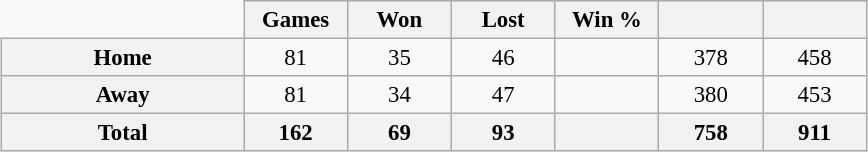<table class="wikitable" style="margin:1em auto; font-size:95%; text-align:center; width:38em; border:0;">
<tr>
<td width="28%" style="background:#off;border:0;"></td>
<th width="12%">Games</th>
<th width="12%">Won</th>
<th width="12%">Lost</th>
<th width="12%">Win %</th>
<th width="12%"></th>
<th width="12%"></th>
</tr>
<tr>
<th>Home</th>
<td>81</td>
<td>35</td>
<td>46</td>
<td></td>
<td>378</td>
<td>458</td>
</tr>
<tr>
<th>Away</th>
<td>81</td>
<td>34</td>
<td>47</td>
<td></td>
<td>380</td>
<td>453</td>
</tr>
<tr>
<th>Total</th>
<th>162</th>
<th>69</th>
<th>93</th>
<th></th>
<th>758</th>
<th>911</th>
</tr>
<tr>
</tr>
</table>
